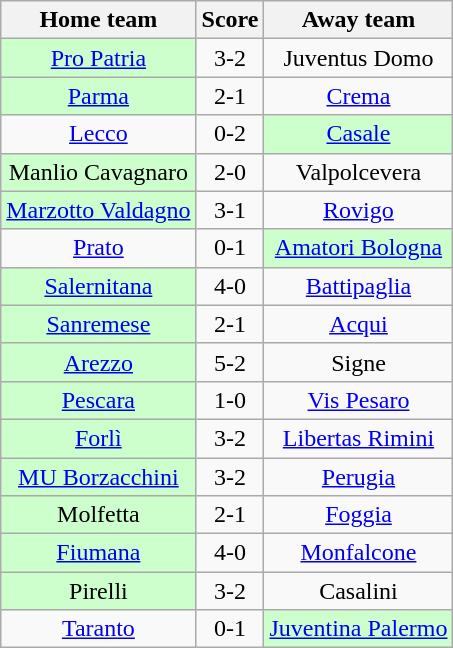<table class="wikitable" style="text-align: center">
<tr>
<th>Home team</th>
<th>Score</th>
<th>Away team</th>
</tr>
<tr>
<td bgcolor="ccffcc"><a href='#'>Pro Patria</a></td>
<td>3-2</td>
<td>Juventus Domo</td>
</tr>
<tr>
<td bgcolor="ccffcc"><a href='#'>Parma</a></td>
<td>2-1</td>
<td><a href='#'>Crema</a></td>
</tr>
<tr>
<td><a href='#'>Lecco</a></td>
<td>0-2</td>
<td bgcolor="ccffcc"><a href='#'>Casale</a></td>
</tr>
<tr>
<td bgcolor="ccffcc">Manlio Cavagnaro</td>
<td>2-0</td>
<td>Valpolcevera</td>
</tr>
<tr>
<td bgcolor="ccffcc"><a href='#'>Marzotto Valdagno</a></td>
<td>3-1</td>
<td><a href='#'>Rovigo</a></td>
</tr>
<tr>
<td><a href='#'>Prato</a></td>
<td>0-1</td>
<td bgcolor="ccffcc"><a href='#'>Amatori Bologna</a></td>
</tr>
<tr>
<td bgcolor="ccffcc"><a href='#'>Salernitana</a></td>
<td>4-0</td>
<td><a href='#'>Battipaglia</a></td>
</tr>
<tr>
<td bgcolor="ccffcc"><a href='#'>Sanremese</a></td>
<td>2-1</td>
<td><a href='#'>Acqui</a></td>
</tr>
<tr>
<td bgcolor="ccffcc"><a href='#'>Arezzo</a></td>
<td>5-2</td>
<td>Signe</td>
</tr>
<tr>
<td bgcolor="ccffcc"><a href='#'>Pescara</a></td>
<td>1-0</td>
<td><a href='#'>Vis Pesaro</a></td>
</tr>
<tr>
<td bgcolor="ccffcc"><a href='#'>Forlì</a></td>
<td>3-2</td>
<td><a href='#'>Libertas Rimini</a></td>
</tr>
<tr>
<td bgcolor="ccffcc"><a href='#'>MU Borzacchini</a></td>
<td>3-2</td>
<td><a href='#'>Perugia</a></td>
</tr>
<tr>
<td bgcolor="ccffcc">Molfetta</td>
<td>2-1</td>
<td><a href='#'>Foggia</a></td>
</tr>
<tr>
<td bgcolor="ccffcc"><a href='#'>Fiumana</a></td>
<td>4-0</td>
<td><a href='#'>Monfalcone</a></td>
</tr>
<tr>
<td bgcolor="ccffcc">Pirelli</td>
<td>3-2</td>
<td>Casalini</td>
</tr>
<tr>
<td><a href='#'>Taranto</a></td>
<td>0-1</td>
<td bgcolor="ccffcc"><a href='#'>Juventina Palermo</a></td>
</tr>
</table>
